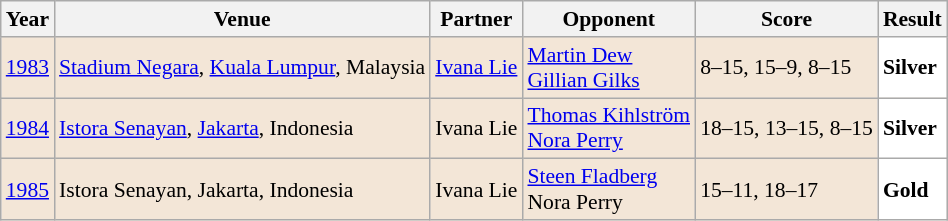<table class="sortable wikitable" style="font-size: 90%;">
<tr>
<th>Year</th>
<th>Venue</th>
<th>Partner</th>
<th>Opponent</th>
<th>Score</th>
<th>Result</th>
</tr>
<tr style="background:#F3E6D7">
<td align="center"><a href='#'>1983</a></td>
<td align="left"><a href='#'>Stadium Negara</a>, <a href='#'>Kuala Lumpur</a>, Malaysia</td>
<td align="left"> <a href='#'>Ivana Lie</a></td>
<td align="left"> <a href='#'>Martin Dew</a><br> <a href='#'>Gillian Gilks</a></td>
<td align="left">8–15, 15–9, 8–15</td>
<td style="text-align:left; background:white"> <strong>Silver</strong></td>
</tr>
<tr style="background:#F3E6D7">
<td align="center"><a href='#'>1984</a></td>
<td align="left"><a href='#'>Istora Senayan</a>, <a href='#'>Jakarta</a>, Indonesia</td>
<td align="left"> Ivana Lie</td>
<td align="left"> <a href='#'>Thomas Kihlström</a><br> <a href='#'>Nora Perry</a></td>
<td align="left">18–15, 13–15, 8–15</td>
<td style="text-align:left; background:white"> <strong>Silver</strong></td>
</tr>
<tr style="background:#F3E6D7">
<td align="center"><a href='#'>1985</a></td>
<td align="left">Istora Senayan, Jakarta, Indonesia</td>
<td align="left"> Ivana Lie</td>
<td align="left"> <a href='#'>Steen Fladberg</a><br> Nora Perry</td>
<td align="left">15–11, 18–17</td>
<td style="text-align:left; background:white"> <strong>Gold</strong></td>
</tr>
</table>
